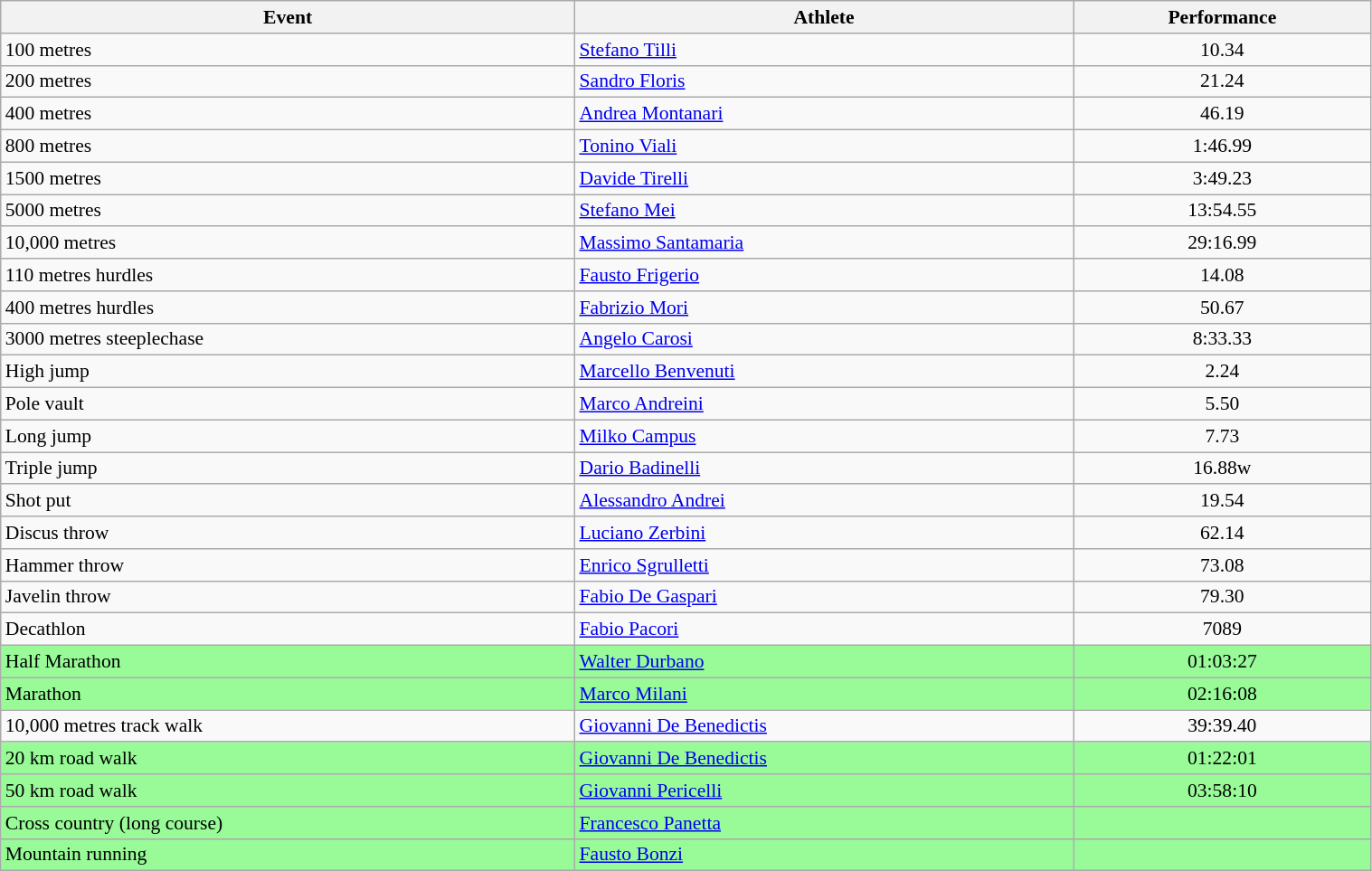<table class="wikitable" width=80% style="font-size:90%; text-align:left;">
<tr>
<th>Event</th>
<th>Athlete</th>
<th>Performance</th>
</tr>
<tr>
<td>100 metres</td>
<td><a href='#'>Stefano Tilli</a></td>
<td align=center>10.34</td>
</tr>
<tr>
<td>200 metres</td>
<td><a href='#'>Sandro Floris</a></td>
<td align=center>21.24</td>
</tr>
<tr>
<td>400 metres</td>
<td><a href='#'>Andrea Montanari</a></td>
<td align=center>46.19</td>
</tr>
<tr>
<td>800 metres</td>
<td><a href='#'>Tonino Viali</a></td>
<td align=center>1:46.99</td>
</tr>
<tr>
<td>1500 metres</td>
<td><a href='#'>Davide Tirelli</a></td>
<td align=center>3:49.23</td>
</tr>
<tr>
<td>5000 metres</td>
<td><a href='#'>Stefano Mei</a></td>
<td align=center>13:54.55</td>
</tr>
<tr>
<td>10,000 metres</td>
<td><a href='#'>Massimo Santamaria</a></td>
<td align=center>29:16.99</td>
</tr>
<tr>
<td>110 metres hurdles</td>
<td><a href='#'>Fausto Frigerio</a></td>
<td align=center>14.08</td>
</tr>
<tr>
<td>400 metres hurdles</td>
<td><a href='#'>Fabrizio Mori</a></td>
<td align=center>50.67</td>
</tr>
<tr>
<td>3000 metres steeplechase</td>
<td><a href='#'>Angelo Carosi</a></td>
<td align=center>8:33.33</td>
</tr>
<tr>
<td>High jump</td>
<td><a href='#'>Marcello Benvenuti</a></td>
<td align=center>2.24</td>
</tr>
<tr>
<td>Pole vault</td>
<td><a href='#'>Marco Andreini</a></td>
<td align=center>5.50</td>
</tr>
<tr>
<td>Long jump</td>
<td><a href='#'>Milko Campus</a></td>
<td align=center>7.73</td>
</tr>
<tr>
<td>Triple jump</td>
<td><a href='#'>Dario Badinelli</a></td>
<td align=center>16.88w</td>
</tr>
<tr>
<td>Shot put</td>
<td><a href='#'>Alessandro Andrei</a></td>
<td align=center>19.54</td>
</tr>
<tr>
<td>Discus throw</td>
<td><a href='#'>Luciano Zerbini</a></td>
<td align=center>62.14</td>
</tr>
<tr>
<td>Hammer throw</td>
<td><a href='#'>Enrico Sgrulletti</a></td>
<td align=center>73.08</td>
</tr>
<tr>
<td>Javelin throw</td>
<td><a href='#'>Fabio De Gaspari</a></td>
<td align=center>79.30</td>
</tr>
<tr>
<td>Decathlon</td>
<td><a href='#'>Fabio Pacori</a></td>
<td align=center>7089</td>
</tr>
<tr bgcolor=palegreen>
<td>Half Marathon</td>
<td><a href='#'>Walter Durbano</a></td>
<td align=center>01:03:27</td>
</tr>
<tr bgcolor=palegreen>
<td>Marathon</td>
<td><a href='#'>Marco Milani</a></td>
<td align=center>02:16:08</td>
</tr>
<tr>
<td>10,000 metres track walk</td>
<td><a href='#'>Giovanni De Benedictis</a></td>
<td align=center>39:39.40</td>
</tr>
<tr bgcolor=palegreen>
<td>20 km road walk</td>
<td><a href='#'>Giovanni De Benedictis</a></td>
<td align=center>01:22:01</td>
</tr>
<tr bgcolor=palegreen>
<td>50 km road walk</td>
<td><a href='#'>Giovanni Pericelli</a></td>
<td align=center>03:58:10</td>
</tr>
<tr bgcolor=palegreen>
<td>Cross country (long course)</td>
<td><a href='#'>Francesco Panetta</a></td>
<td align=center></td>
</tr>
<tr bgcolor=palegreen>
<td>Mountain running</td>
<td><a href='#'>Fausto Bonzi</a></td>
<td align=center></td>
</tr>
</table>
